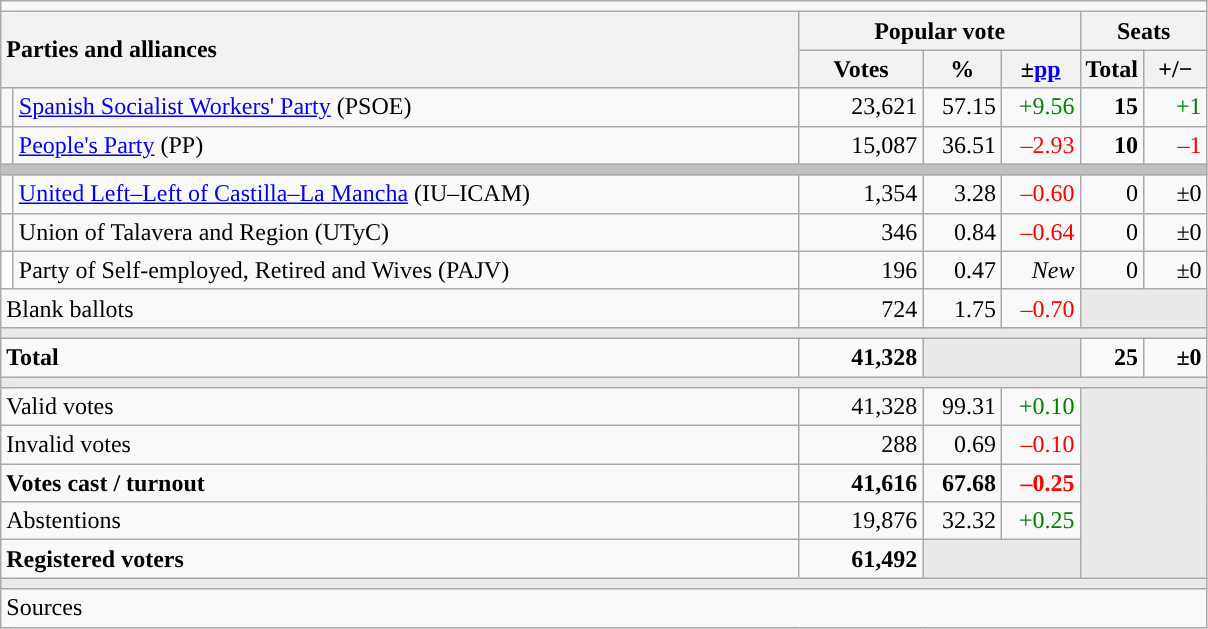<table class="wikitable" style="text-align:right;">
<tr>
<td colspan="7"></td>
</tr>
<tr>
<th style="text-align:left;" rowspan="2" colspan="2" width="525">Parties and alliances</th>
<th colspan="3">Popular vote</th>
<th colspan="2">Seats</th>
</tr>
<tr>
<th width="75">Votes</th>
<th width="45">%</th>
<th width="45">±<a href='#'>pp</a></th>
<th width="35">Total</th>
<th width="35">+/−</th>
</tr>
<tr>
<td width="1" style="color:inherit;background:"></td>
<td align="left"><a href='#'>Spanish Socialist Workers' Party</a> (PSOE)</td>
<td>23,621</td>
<td>57.15</td>
<td style="color:green;">+9.56</td>
<td><strong>15</strong></td>
<td style="color:green;">+1</td>
</tr>
<tr>
<td style="color:inherit;background:"></td>
<td align="left"><a href='#'>People's Party</a> (PP)</td>
<td>15,087</td>
<td>36.51</td>
<td style="color:red;">–2.93</td>
<td><strong>10</strong></td>
<td style="color:red;">–1</td>
</tr>
<tr>
<td colspan="7" bgcolor="#C0C0C0"></td>
</tr>
<tr>
<td style="color:inherit;background:"></td>
<td align="left"><a href='#'>United Left–Left of Castilla–La Mancha</a> (IU–ICAM)</td>
<td>1,354</td>
<td>3.28</td>
<td style="color:red;">–0.60</td>
<td>0</td>
<td>±0</td>
</tr>
<tr>
<td style="color:inherit;background:"></td>
<td align="left">Union of Talavera and Region (UTyC)</td>
<td>346</td>
<td>0.84</td>
<td style="color:red;">–0.64</td>
<td>0</td>
<td>±0</td>
</tr>
<tr>
<td bgcolor="white"></td>
<td align="left">Party of Self-employed, Retired and Wives (PAJV)</td>
<td>196</td>
<td>0.47</td>
<td><em>New</em></td>
<td>0</td>
<td>±0</td>
</tr>
<tr>
<td align="left" colspan="2">Blank ballots</td>
<td>724</td>
<td>1.75</td>
<td style="color:red;">–0.70</td>
<td bgcolor="#E9E9E9" colspan="2"></td>
</tr>
<tr>
<td colspan="7" bgcolor="#E9E9E9"></td>
</tr>
<tr style="font-weight:bold;">
<td align="left" colspan="2">Total</td>
<td>41,328</td>
<td bgcolor="#E9E9E9" colspan="2"></td>
<td>25</td>
<td>±0</td>
</tr>
<tr>
<td colspan="7" bgcolor="#E9E9E9"></td>
</tr>
<tr>
<td align="left" colspan="2">Valid votes</td>
<td>41,328</td>
<td>99.31</td>
<td style="color:green;">+0.10</td>
<td bgcolor="#E9E9E9" colspan="2" rowspan="5"></td>
</tr>
<tr>
<td align="left" colspan="2">Invalid votes</td>
<td>288</td>
<td>0.69</td>
<td style="color:red;">–0.10</td>
</tr>
<tr style="font-weight:bold;">
<td align="left" colspan="2">Votes cast / turnout</td>
<td>41,616</td>
<td>67.68</td>
<td style="color:red;">–0.25</td>
</tr>
<tr>
<td align="left" colspan="2">Abstentions</td>
<td>19,876</td>
<td>32.32</td>
<td style="color:green;">+0.25</td>
</tr>
<tr style="font-weight:bold;">
<td align="left" colspan="2">Registered voters</td>
<td>61,492</td>
<td bgcolor="#E9E9E9" colspan="2"></td>
</tr>
<tr>
<td colspan="7" bgcolor="#E9E9E9"></td>
</tr>
<tr>
<td align="left" colspan="7">Sources</td>
</tr>
</table>
